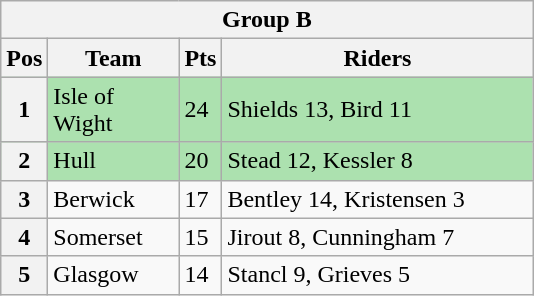<table class="wikitable">
<tr>
<th colspan="4">Group B</th>
</tr>
<tr>
<th width=20>Pos</th>
<th width=80>Team</th>
<th width=20>Pts</th>
<th width=200>Riders</th>
</tr>
<tr style="background:#ACE1AF;">
<th>1</th>
<td>Isle of Wight</td>
<td>24</td>
<td>Shields 13, Bird 11</td>
</tr>
<tr style="background:#ACE1AF;">
<th>2</th>
<td>Hull</td>
<td>20</td>
<td>Stead 12, Kessler 8</td>
</tr>
<tr>
<th>3</th>
<td>Berwick</td>
<td>17</td>
<td>Bentley 14, Kristensen 3</td>
</tr>
<tr>
<th>4</th>
<td>Somerset</td>
<td>15</td>
<td>Jirout 8, Cunningham 7</td>
</tr>
<tr>
<th>5</th>
<td>Glasgow</td>
<td>14</td>
<td>Stancl 9, Grieves 5</td>
</tr>
</table>
